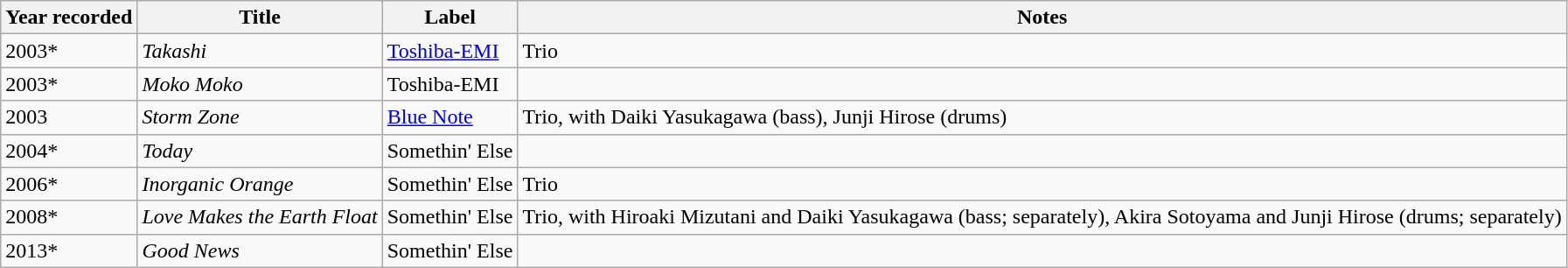<table class="wikitable sortable">
<tr>
<th>Year recorded</th>
<th>Title</th>
<th>Label</th>
<th>Notes</th>
</tr>
<tr>
<td>2003*</td>
<td><em>Takashi</em></td>
<td><a href='#'>Toshiba-EMI</a></td>
<td>Trio</td>
</tr>
<tr>
<td>2003*</td>
<td><em>Moko Moko</em></td>
<td>Toshiba-EMI</td>
<td></td>
</tr>
<tr>
<td>2003</td>
<td><em>Storm Zone</em></td>
<td><a href='#'>Blue Note</a></td>
<td>Trio, with Daiki Yasukagawa (bass), Junji Hirose (drums)</td>
</tr>
<tr>
<td>2004*</td>
<td><em>Today</em></td>
<td>Somethin' Else</td>
<td></td>
</tr>
<tr>
<td>2006*</td>
<td><em>Inorganic Orange</em></td>
<td>Somethin' Else</td>
<td>Trio</td>
</tr>
<tr>
<td>2008*</td>
<td><em>Love Makes the Earth Float</em></td>
<td>Somethin' Else</td>
<td>Trio, with Hiroaki Mizutani and Daiki Yasukagawa (bass; separately), Akira Sotoyama and Junji Hirose (drums; separately)</td>
</tr>
<tr>
<td>2013*</td>
<td><em>Good News</em></td>
<td>Somethin' Else</td>
<td></td>
</tr>
</table>
